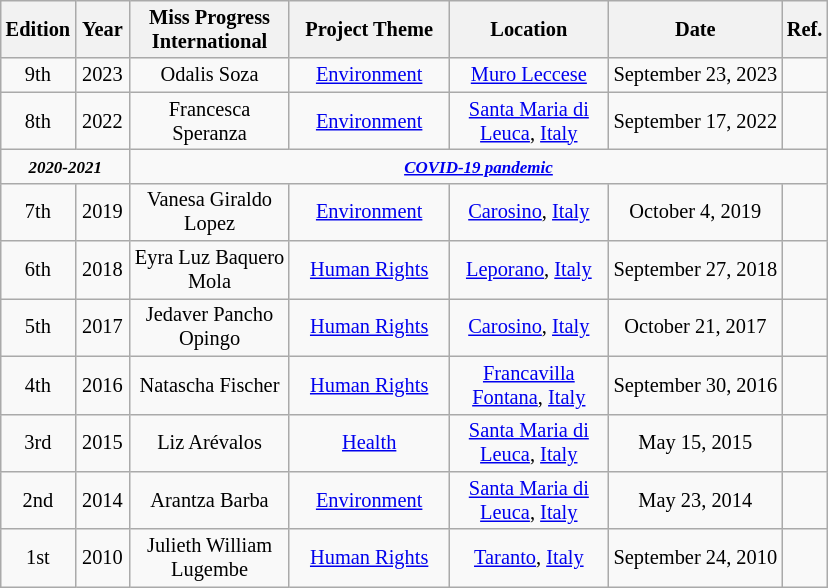<table class="wikitable sortable" style="font-size: 85%; text-align:center;">
<tr>
<th>Edition</th>
<th width="30">Year</th>
<th width="100">Miss Progress International</th>
<th width="100">Project Theme</th>
<th width="100">Location</th>
<th>Date</th>
<th>Ref.</th>
</tr>
<tr>
<td>9th</td>
<td>2023</td>
<td style="text-align:center;">Odalis Soza<br></td>
<td><a href='#'>Environment</a></td>
<td><a href='#'>Muro Leccese</a></td>
<td>September 23, 2023</td>
<td></td>
</tr>
<tr>
<td>8th</td>
<td>2022</td>
<td style="text-align:center;">Francesca Speranza<br></td>
<td><a href='#'>Environment</a></td>
<td><a href='#'>Santa Maria di Leuca</a>, <a href='#'>Italy</a></td>
<td>September 17, 2022</td>
<td></td>
</tr>
<tr>
<td colspan="2"><em><small><strong>2020-2021</strong></small></em></td>
<td colspan="5"><em><a href='#'><strong><small>COVID-19 pandemic</small></strong></a></em></td>
</tr>
<tr>
<td>7th</td>
<td>2019</td>
<td style="text-align:center;">Vanesa Giraldo Lopez<br></td>
<td><a href='#'>Environment</a></td>
<td><a href='#'>Carosino</a>, <a href='#'>Italy</a></td>
<td>October 4, 2019</td>
<td></td>
</tr>
<tr>
<td>6th</td>
<td>2018</td>
<td style="text-align:center;">Eyra Luz Baquero Mola<br></td>
<td><a href='#'>Human Rights</a></td>
<td><a href='#'>Leporano</a>, <a href='#'>Italy</a></td>
<td>September 27, 2018</td>
<td></td>
</tr>
<tr>
<td>5th</td>
<td>2017</td>
<td style="text-align:center;">Jedaver Pancho Opingo<br></td>
<td><a href='#'>Human Rights</a></td>
<td><a href='#'>Carosino</a>, <a href='#'>Italy</a></td>
<td>October 21, 2017</td>
<td></td>
</tr>
<tr>
<td>4th</td>
<td>2016</td>
<td style="text-align:center;">Natascha Fischer<br></td>
<td><a href='#'>Human Rights</a></td>
<td><a href='#'>Francavilla Fontana</a>, <a href='#'>Italy</a></td>
<td>September 30, 2016</td>
<td></td>
</tr>
<tr>
<td>3rd</td>
<td>2015</td>
<td style="text-align:center;">Liz Arévalos<br></td>
<td><a href='#'>Health</a></td>
<td><a href='#'>Santa Maria di Leuca</a>, <a href='#'>Italy</a></td>
<td>May 15, 2015</td>
<td></td>
</tr>
<tr>
<td>2nd</td>
<td>2014</td>
<td style="text-align:center;">Arantza Barba<br></td>
<td><a href='#'>Environment</a></td>
<td><a href='#'>Santa Maria di Leuca</a>, <a href='#'>Italy</a></td>
<td>May 23, 2014</td>
<td></td>
</tr>
<tr>
<td>1st</td>
<td>2010</td>
<td style="text-align:center;">Julieth William Lugembe<br></td>
<td><a href='#'>Human Rights</a></td>
<td><a href='#'>Taranto</a>, <a href='#'>Italy</a></td>
<td>September 24, 2010</td>
<td></td>
</tr>
</table>
